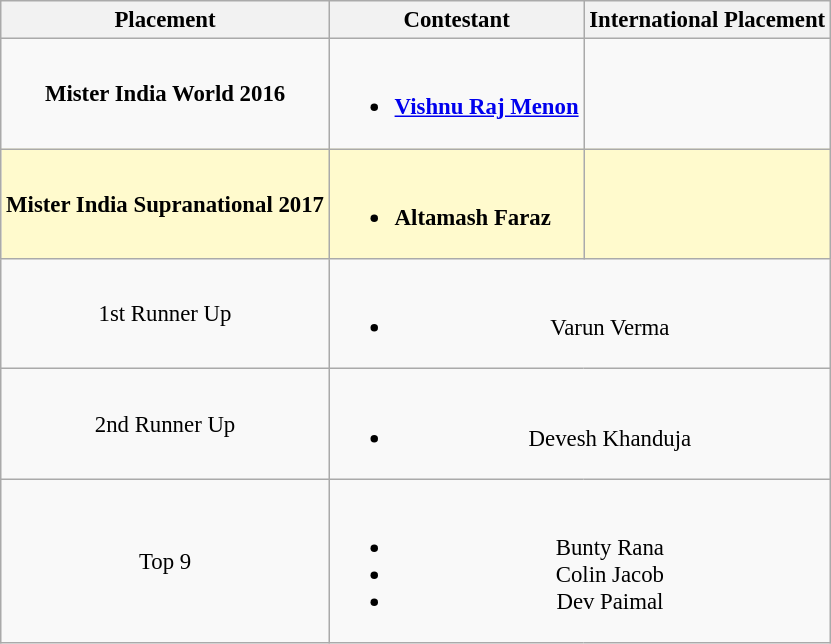<table class="wikitable sortable" style="font-size: 95%;">
<tr>
<th>Placement</th>
<th>Contestant</th>
<th>International Placement</th>
</tr>
<tr align="center">
<td><strong>Mister India World 2016</strong></td>
<td><br><ul><li><strong><a href='#'>Vishnu Raj Menon</a></strong></li></ul></td>
<td></td>
</tr>
<tr style="background:#FFFACD;">
<td><strong>Mister India Supranational 2017</strong></td>
<td><br><ul><li><strong>Altamash Faraz</strong></li></ul></td>
<td></td>
</tr>
<tr align="center">
<td>1st Runner Up</td>
<td colspan="2"><br><ul><li>Varun Verma</li></ul></td>
</tr>
<tr align="center">
<td>2nd Runner Up</td>
<td colspan="2"><br><ul><li>Devesh Khanduja</li></ul></td>
</tr>
<tr align="center">
<td>Top 9</td>
<td colspan="2"><br><ul><li>Bunty Rana</li><li>Colin Jacob</li><li>Dev Paimal</li></ul></td>
</tr>
</table>
